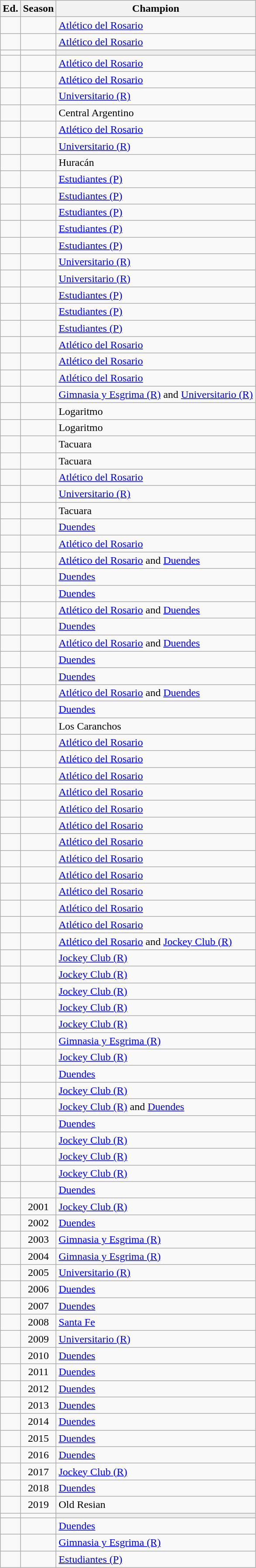<table class="wikitable sortable" style="align= ">
<tr>
<th>Ed.</th>
<th>Season</th>
<th>Champion</th>
</tr>
<tr>
<td></td>
<td></td>
<td><a href='#'>Atlético del Rosario</a> </td>
</tr>
<tr>
<td></td>
<td></td>
<td><a href='#'>Atlético del Rosario</a> </td>
</tr>
<tr>
<td></td>
<td></td>
<td style=background:#efefef></td>
</tr>
<tr>
<td></td>
<td></td>
<td><a href='#'>Atlético del Rosario</a> </td>
</tr>
<tr>
<td></td>
<td></td>
<td><a href='#'>Atlético del Rosario</a> </td>
</tr>
<tr>
<td></td>
<td></td>
<td><a href='#'>Universitario (R)</a> </td>
</tr>
<tr>
<td></td>
<td></td>
<td>Central Argentino </td>
</tr>
<tr>
<td></td>
<td></td>
<td><a href='#'>Atlético del Rosario</a> </td>
</tr>
<tr>
<td></td>
<td></td>
<td><a href='#'>Universitario (R)</a> </td>
</tr>
<tr>
<td></td>
<td></td>
<td>Huracán </td>
</tr>
<tr>
<td></td>
<td></td>
<td><a href='#'>Estudiantes (P)</a> </td>
</tr>
<tr>
<td></td>
<td></td>
<td><a href='#'>Estudiantes (P)</a> </td>
</tr>
<tr>
<td></td>
<td></td>
<td><a href='#'>Estudiantes (P)</a> </td>
</tr>
<tr>
<td></td>
<td></td>
<td><a href='#'>Estudiantes (P)</a> </td>
</tr>
<tr>
<td></td>
<td></td>
<td><a href='#'>Estudiantes (P)</a> </td>
</tr>
<tr>
<td></td>
<td></td>
<td><a href='#'>Universitario (R)</a> </td>
</tr>
<tr>
<td></td>
<td></td>
<td><a href='#'>Universitario (R)</a> </td>
</tr>
<tr>
<td></td>
<td></td>
<td><a href='#'>Estudiantes (P)</a> </td>
</tr>
<tr>
<td></td>
<td></td>
<td><a href='#'>Estudiantes (P)</a> </td>
</tr>
<tr>
<td></td>
<td></td>
<td><a href='#'>Estudiantes (P)</a> </td>
</tr>
<tr>
<td></td>
<td></td>
<td><a href='#'>Atlético del Rosario</a> </td>
</tr>
<tr>
<td></td>
<td></td>
<td><a href='#'>Atlético del Rosario</a> </td>
</tr>
<tr>
<td></td>
<td></td>
<td><a href='#'>Atlético del Rosario</a> </td>
</tr>
<tr>
<td></td>
<td></td>
<td><a href='#'>Gimnasia y Esgrima (R)</a>  and <a href='#'>Universitario (R)</a> </td>
</tr>
<tr>
<td></td>
<td></td>
<td>Logaritmo </td>
</tr>
<tr>
<td></td>
<td></td>
<td>Logaritmo </td>
</tr>
<tr>
<td></td>
<td></td>
<td>Tacuara </td>
</tr>
<tr>
<td></td>
<td></td>
<td>Tacuara </td>
</tr>
<tr>
<td></td>
<td></td>
<td><a href='#'>Atlético del Rosario</a> </td>
</tr>
<tr>
<td></td>
<td></td>
<td><a href='#'>Universitario (R)</a> </td>
</tr>
<tr>
<td></td>
<td></td>
<td>Tacuara </td>
</tr>
<tr>
<td></td>
<td></td>
<td><a href='#'>Duendes</a> </td>
</tr>
<tr>
<td></td>
<td></td>
<td><a href='#'>Atlético del Rosario</a> </td>
</tr>
<tr>
<td></td>
<td></td>
<td><a href='#'>Atlético del Rosario</a>  and <a href='#'>Duendes</a> </td>
</tr>
<tr>
<td></td>
<td></td>
<td><a href='#'>Duendes</a> </td>
</tr>
<tr>
<td></td>
<td></td>
<td><a href='#'>Duendes</a> </td>
</tr>
<tr>
<td></td>
<td></td>
<td><a href='#'>Atlético del Rosario</a>  and <a href='#'>Duendes</a> </td>
</tr>
<tr>
<td></td>
<td></td>
<td><a href='#'>Duendes</a> </td>
</tr>
<tr>
<td></td>
<td></td>
<td><a href='#'>Atlético del Rosario</a>  and <a href='#'>Duendes</a> </td>
</tr>
<tr>
<td></td>
<td></td>
<td><a href='#'>Duendes</a> </td>
</tr>
<tr>
<td></td>
<td></td>
<td><a href='#'>Duendes</a> </td>
</tr>
<tr>
<td></td>
<td></td>
<td><a href='#'>Atlético del Rosario</a>  and <a href='#'>Duendes</a> </td>
</tr>
<tr>
<td></td>
<td></td>
<td><a href='#'>Duendes</a> </td>
</tr>
<tr>
<td></td>
<td></td>
<td>Los Caranchos </td>
</tr>
<tr>
<td></td>
<td></td>
<td><a href='#'>Atlético del Rosario</a> </td>
</tr>
<tr>
<td></td>
<td></td>
<td><a href='#'>Atlético del Rosario</a> </td>
</tr>
<tr>
<td></td>
<td></td>
<td><a href='#'>Atlético del Rosario</a> </td>
</tr>
<tr>
<td></td>
<td></td>
<td><a href='#'>Atlético del Rosario</a> </td>
</tr>
<tr>
<td></td>
<td></td>
<td><a href='#'>Atlético del Rosario</a> </td>
</tr>
<tr>
<td></td>
<td></td>
<td><a href='#'>Atlético del Rosario</a> </td>
</tr>
<tr>
<td></td>
<td></td>
<td><a href='#'>Atlético del Rosario</a> </td>
</tr>
<tr>
<td></td>
<td></td>
<td><a href='#'>Atlético del Rosario</a> </td>
</tr>
<tr>
<td></td>
<td></td>
<td><a href='#'>Atlético del Rosario</a> </td>
</tr>
<tr>
<td></td>
<td></td>
<td><a href='#'>Atlético del Rosario</a> </td>
</tr>
<tr>
<td></td>
<td></td>
<td><a href='#'>Atlético del Rosario</a> </td>
</tr>
<tr>
<td></td>
<td></td>
<td><a href='#'>Atlético del Rosario</a> </td>
</tr>
<tr>
<td></td>
<td></td>
<td><a href='#'>Atlético del Rosario</a>  and <a href='#'>Jockey Club (R)</a> </td>
</tr>
<tr>
<td></td>
<td></td>
<td><a href='#'>Jockey Club (R)</a> </td>
</tr>
<tr>
<td></td>
<td></td>
<td><a href='#'>Jockey Club (R)</a> </td>
</tr>
<tr>
<td></td>
<td></td>
<td><a href='#'>Jockey Club (R)</a> </td>
</tr>
<tr>
<td></td>
<td></td>
<td><a href='#'>Jockey Club (R)</a> </td>
</tr>
<tr>
<td></td>
<td></td>
<td><a href='#'>Jockey Club (R)</a> </td>
</tr>
<tr>
<td></td>
<td></td>
<td><a href='#'>Gimnasia y Esgrima (R)</a> </td>
</tr>
<tr>
<td></td>
<td></td>
<td><a href='#'>Jockey Club (R)</a> </td>
</tr>
<tr>
<td></td>
<td></td>
<td><a href='#'>Duendes</a> </td>
</tr>
<tr>
<td></td>
<td></td>
<td><a href='#'>Jockey Club (R)</a> </td>
</tr>
<tr>
<td></td>
<td></td>
<td><a href='#'>Jockey Club (R)</a>  and <a href='#'>Duendes</a> </td>
</tr>
<tr>
<td></td>
<td></td>
<td><a href='#'>Duendes</a> </td>
</tr>
<tr>
<td></td>
<td></td>
<td><a href='#'>Jockey Club (R)</a> </td>
</tr>
<tr>
<td></td>
<td></td>
<td><a href='#'>Jockey Club (R)</a> </td>
</tr>
<tr>
<td></td>
<td></td>
<td><a href='#'>Jockey Club (R)</a> </td>
</tr>
<tr>
<td></td>
<td></td>
<td><a href='#'>Duendes</a> </td>
</tr>
<tr>
<td></td>
<td align="center">2001</td>
<td><a href='#'>Jockey Club (R)</a> </td>
</tr>
<tr>
<td></td>
<td align="center">2002</td>
<td><a href='#'>Duendes</a> </td>
</tr>
<tr>
<td></td>
<td align="center">2003</td>
<td><a href='#'>Gimnasia y Esgrima (R)</a> </td>
</tr>
<tr>
<td></td>
<td align="center">2004</td>
<td><a href='#'>Gimnasia y Esgrima (R)</a> </td>
</tr>
<tr>
<td></td>
<td align="center">2005</td>
<td><a href='#'>Universitario (R)</a> </td>
</tr>
<tr>
<td></td>
<td align="center">2006</td>
<td><a href='#'>Duendes</a> </td>
</tr>
<tr>
<td></td>
<td align="center">2007</td>
<td><a href='#'>Duendes</a> </td>
</tr>
<tr>
<td></td>
<td align="center">2008</td>
<td><a href='#'>Santa Fe</a> </td>
</tr>
<tr>
<td></td>
<td align="center">2009</td>
<td><a href='#'>Universitario (R)</a> </td>
</tr>
<tr>
<td></td>
<td align="center">2010</td>
<td><a href='#'>Duendes</a> </td>
</tr>
<tr>
<td></td>
<td align="center">2011</td>
<td><a href='#'>Duendes</a> </td>
</tr>
<tr>
<td></td>
<td align="center">2012</td>
<td><a href='#'>Duendes</a> </td>
</tr>
<tr>
<td></td>
<td align="center">2013</td>
<td><a href='#'>Duendes</a> </td>
</tr>
<tr>
<td></td>
<td align="center">2014</td>
<td><a href='#'>Duendes</a> </td>
</tr>
<tr>
<td></td>
<td align="center">2015</td>
<td><a href='#'>Duendes</a> </td>
</tr>
<tr>
<td></td>
<td align="center">2016</td>
<td><a href='#'>Duendes</a> </td>
</tr>
<tr>
<td></td>
<td align="center">2017</td>
<td><a href='#'>Jockey Club (R)</a> </td>
</tr>
<tr>
<td></td>
<td align="center">2018</td>
<td><a href='#'>Duendes</a> </td>
</tr>
<tr>
<td></td>
<td align="center">2019</td>
<td>Old Resian </td>
</tr>
<tr>
<td></td>
<td></td>
<td style=background:#efefef></td>
</tr>
<tr>
<td></td>
<td></td>
<td><a href='#'>Duendes</a> </td>
</tr>
<tr>
<td></td>
<td></td>
<td><a href='#'>Gimnasia y Esgrima (R)</a> </td>
</tr>
<tr>
<td></td>
<td></td>
<td><a href='#'>Estudiantes (P)</a> </td>
</tr>
</table>
